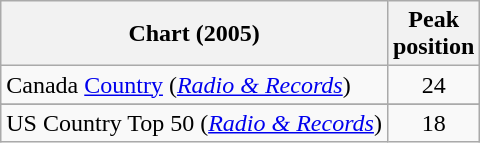<table class="wikitable sortable">
<tr>
<th>Chart (2005)</th>
<th>Peak<br>position</th>
</tr>
<tr>
<td align="left">Canada <a href='#'>Country</a> (<em><a href='#'>Radio & Records</a></em>)</td>
<td align="center">24</td>
</tr>
<tr>
</tr>
<tr>
<td align="left">US Country Top 50 (<em><a href='#'>Radio & Records</a></em>)</td>
<td align="center">18</td>
</tr>
</table>
